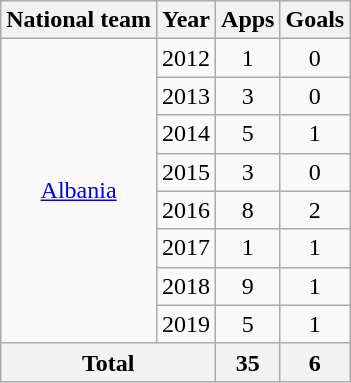<table class="wikitable" style="text-align:center">
<tr>
<th>National team</th>
<th>Year</th>
<th>Apps</th>
<th>Goals</th>
</tr>
<tr>
<td rowspan="8"><a href='#'>Albania</a></td>
<td>2012</td>
<td>1</td>
<td>0</td>
</tr>
<tr>
<td>2013</td>
<td>3</td>
<td>0</td>
</tr>
<tr>
<td>2014</td>
<td>5</td>
<td>1</td>
</tr>
<tr>
<td>2015</td>
<td>3</td>
<td>0</td>
</tr>
<tr>
<td>2016</td>
<td>8</td>
<td>2</td>
</tr>
<tr>
<td>2017</td>
<td>1</td>
<td>1</td>
</tr>
<tr>
<td>2018</td>
<td>9</td>
<td>1</td>
</tr>
<tr>
<td>2019</td>
<td>5</td>
<td>1</td>
</tr>
<tr>
<th colspan="2">Total</th>
<th>35</th>
<th>6</th>
</tr>
</table>
